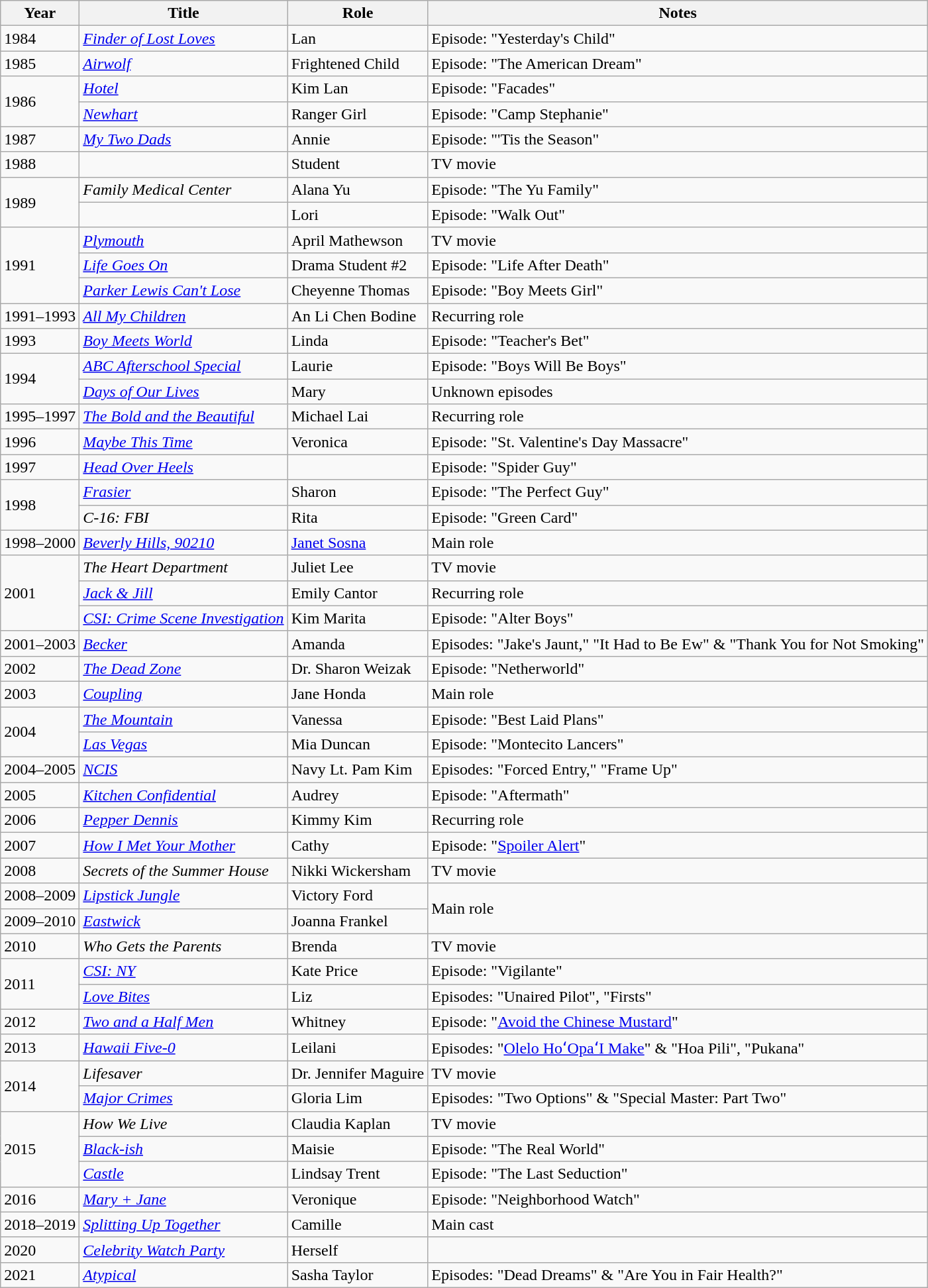<table class="wikitable sortable">
<tr>
<th>Year</th>
<th>Title</th>
<th>Role</th>
<th class="unsortable">Notes</th>
</tr>
<tr>
<td>1984</td>
<td><em><a href='#'>Finder of Lost Loves</a></em></td>
<td>Lan</td>
<td>Episode: "Yesterday's Child"</td>
</tr>
<tr>
<td>1985</td>
<td><em><a href='#'>Airwolf</a></em></td>
<td>Frightened Child</td>
<td>Episode: "The American Dream"</td>
</tr>
<tr>
<td rowspan=2>1986</td>
<td><em><a href='#'>Hotel</a></em></td>
<td>Kim Lan</td>
<td>Episode: "Facades"</td>
</tr>
<tr>
<td><em><a href='#'>Newhart</a></em></td>
<td>Ranger Girl</td>
<td>Episode: "Camp Stephanie"</td>
</tr>
<tr>
<td>1987</td>
<td><em><a href='#'>My Two Dads</a></em></td>
<td>Annie</td>
<td>Episode: "'Tis the Season"</td>
</tr>
<tr>
<td>1988</td>
<td><em></em></td>
<td>Student</td>
<td>TV movie</td>
</tr>
<tr>
<td rowspan=2>1989</td>
<td><em>Family Medical Center</em></td>
<td>Alana Yu</td>
<td>Episode: "The Yu Family"</td>
</tr>
<tr>
<td><em></em></td>
<td>Lori</td>
<td>Episode: "Walk Out"</td>
</tr>
<tr>
<td rowspan=3>1991</td>
<td><em><a href='#'>Plymouth</a></em></td>
<td>April Mathewson</td>
<td>TV movie</td>
</tr>
<tr>
<td><em><a href='#'>Life Goes On</a></em></td>
<td>Drama Student #2</td>
<td>Episode: "Life After Death"</td>
</tr>
<tr>
<td><em><a href='#'>Parker Lewis Can't Lose</a></em></td>
<td>Cheyenne Thomas</td>
<td>Episode: "Boy Meets Girl"</td>
</tr>
<tr>
<td>1991–1993</td>
<td><em><a href='#'>All My Children</a></em></td>
<td>An Li Chen Bodine</td>
<td>Recurring role</td>
</tr>
<tr>
<td>1993</td>
<td><em><a href='#'>Boy Meets World</a></em></td>
<td>Linda</td>
<td>Episode: "Teacher's Bet"</td>
</tr>
<tr>
<td rowspan=2>1994</td>
<td><em><a href='#'>ABC Afterschool Special</a></em></td>
<td>Laurie</td>
<td>Episode: "Boys Will Be Boys"</td>
</tr>
<tr>
<td><em><a href='#'>Days of Our Lives</a></em></td>
<td>Mary</td>
<td>Unknown episodes</td>
</tr>
<tr>
<td>1995–1997</td>
<td><em><a href='#'>The Bold and the Beautiful</a></em></td>
<td>Michael Lai</td>
<td>Recurring role</td>
</tr>
<tr>
<td>1996</td>
<td><em><a href='#'>Maybe This Time</a></em></td>
<td>Veronica</td>
<td>Episode: "St. Valentine's Day Massacre"</td>
</tr>
<tr>
<td>1997</td>
<td><em><a href='#'>Head Over Heels</a></em></td>
<td></td>
<td>Episode: "Spider Guy"</td>
</tr>
<tr>
<td rowspan=2>1998</td>
<td><em><a href='#'>Frasier</a></em></td>
<td>Sharon</td>
<td>Episode: "The Perfect Guy"</td>
</tr>
<tr>
<td><em>C-16: FBI</em></td>
<td>Rita</td>
<td>Episode: "Green Card"</td>
</tr>
<tr>
<td>1998–2000</td>
<td><em><a href='#'>Beverly Hills, 90210</a></em></td>
<td><a href='#'>Janet Sosna</a></td>
<td>Main role</td>
</tr>
<tr>
<td rowspan=3>2001</td>
<td><em>The Heart Department</em></td>
<td>Juliet Lee</td>
<td>TV movie</td>
</tr>
<tr>
<td><em><a href='#'>Jack & Jill</a></em></td>
<td>Emily Cantor</td>
<td>Recurring role</td>
</tr>
<tr>
<td><em><a href='#'>CSI: Crime Scene Investigation</a></em></td>
<td>Kim Marita</td>
<td>Episode: "Alter Boys"</td>
</tr>
<tr>
<td>2001–2003</td>
<td><em><a href='#'>Becker</a></em></td>
<td>Amanda</td>
<td>Episodes: "Jake's Jaunt," "It Had to Be Ew" & "Thank You for Not Smoking"</td>
</tr>
<tr>
<td>2002</td>
<td><em><a href='#'>The Dead Zone</a></em></td>
<td>Dr. Sharon Weizak</td>
<td>Episode: "Netherworld"</td>
</tr>
<tr>
<td>2003</td>
<td><em><a href='#'>Coupling</a></em></td>
<td>Jane Honda</td>
<td>Main role</td>
</tr>
<tr>
<td rowspan=2>2004</td>
<td><em><a href='#'>The Mountain</a></em></td>
<td>Vanessa</td>
<td>Episode: "Best Laid Plans"</td>
</tr>
<tr>
<td><em><a href='#'>Las Vegas</a></em></td>
<td>Mia Duncan</td>
<td>Episode: "Montecito Lancers"</td>
</tr>
<tr>
<td>2004–2005</td>
<td><em><a href='#'>NCIS</a></em></td>
<td>Navy Lt. Pam Kim</td>
<td>Episodes: "Forced Entry," "Frame Up"</td>
</tr>
<tr>
<td>2005</td>
<td><em><a href='#'>Kitchen Confidential</a></em></td>
<td>Audrey</td>
<td>Episode: "Aftermath"</td>
</tr>
<tr>
<td>2006</td>
<td><em><a href='#'>Pepper Dennis</a></em></td>
<td>Kimmy Kim</td>
<td>Recurring role</td>
</tr>
<tr>
<td>2007</td>
<td><em><a href='#'>How I Met Your Mother</a></em></td>
<td>Cathy</td>
<td>Episode: "<a href='#'>Spoiler Alert</a>"</td>
</tr>
<tr>
<td>2008</td>
<td><em>Secrets of the Summer House</em></td>
<td>Nikki Wickersham</td>
<td>TV movie</td>
</tr>
<tr>
<td>2008–2009</td>
<td><em><a href='#'>Lipstick Jungle</a></em></td>
<td>Victory Ford</td>
<td rowspan=2>Main role</td>
</tr>
<tr>
<td>2009–2010</td>
<td><em><a href='#'>Eastwick</a></em></td>
<td>Joanna Frankel</td>
</tr>
<tr>
<td>2010</td>
<td><em>Who Gets the Parents</em></td>
<td>Brenda</td>
<td>TV movie</td>
</tr>
<tr>
<td rowspan=2>2011</td>
<td><em><a href='#'>CSI: NY</a></em></td>
<td>Kate Price</td>
<td>Episode: "Vigilante"</td>
</tr>
<tr>
<td><em><a href='#'>Love Bites</a></em></td>
<td>Liz</td>
<td>Episodes: "Unaired Pilot", "Firsts"</td>
</tr>
<tr>
<td>2012</td>
<td><em><a href='#'>Two and a Half Men</a></em></td>
<td>Whitney</td>
<td>Episode: "<a href='#'>Avoid the Chinese Mustard</a>"</td>
</tr>
<tr>
<td>2013</td>
<td><em><a href='#'>Hawaii Five-0</a></em></td>
<td>Leilani</td>
<td>Episodes: "<a href='#'>Olelo HoʻOpaʻI Make</a>" & "Hoa Pili", "Pukana"</td>
</tr>
<tr>
<td rowspan=2>2014</td>
<td><em>Lifesaver</em></td>
<td>Dr. Jennifer Maguire</td>
<td>TV movie</td>
</tr>
<tr>
<td><em><a href='#'>Major Crimes</a></em></td>
<td>Gloria Lim</td>
<td>Episodes: "Two Options" & "Special Master: Part Two"</td>
</tr>
<tr>
<td rowspan=3>2015</td>
<td><em>How We Live</em></td>
<td>Claudia Kaplan</td>
<td>TV movie</td>
</tr>
<tr>
<td><em><a href='#'>Black-ish</a></em></td>
<td>Maisie</td>
<td>Episode: "The Real World"</td>
</tr>
<tr>
<td><em><a href='#'>Castle</a></em></td>
<td>Lindsay Trent</td>
<td>Episode: "The Last Seduction"</td>
</tr>
<tr>
<td>2016</td>
<td><em><a href='#'>Mary + Jane</a></em></td>
<td>Veronique</td>
<td>Episode: "Neighborhood Watch"</td>
</tr>
<tr>
<td>2018–2019</td>
<td><em><a href='#'>Splitting Up Together</a></em></td>
<td>Camille</td>
<td>Main cast</td>
</tr>
<tr>
<td>2020</td>
<td><em><a href='#'>Celebrity Watch Party</a></em></td>
<td>Herself</td>
<td></td>
</tr>
<tr>
<td>2021</td>
<td><em><a href='#'>Atypical</a></em></td>
<td>Sasha Taylor</td>
<td>Episodes: "Dead Dreams" & "Are You in Fair Health?"</td>
</tr>
</table>
